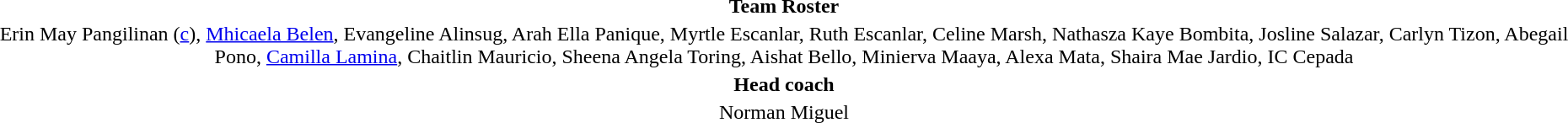<table style="text-align:center;margin-top:2em; margin-left:auto;margin-right:auto">
<tr>
<td><strong>Team Roster</strong></td>
</tr>
<tr>
<td>Erin May Pangilinan (<a href='#'>c</a>), <a href='#'>Mhicaela Belen</a>, Evangeline Alinsug, Arah Ella Panique, Myrtle Escanlar, Ruth Escanlar, Celine Marsh, Nathasza Kaye Bombita, Josline Salazar, Carlyn Tizon, Abegail Pono, <a href='#'>Camilla Lamina</a>, Chaitlin Mauricio, Sheena Angela Toring, Aishat Bello, Minierva Maaya, Alexa Mata, Shaira Mae Jardio, IC Cepada</td>
</tr>
<tr>
<td><strong>Head coach</strong></td>
</tr>
<tr>
<td>Norman Miguel</td>
</tr>
</table>
